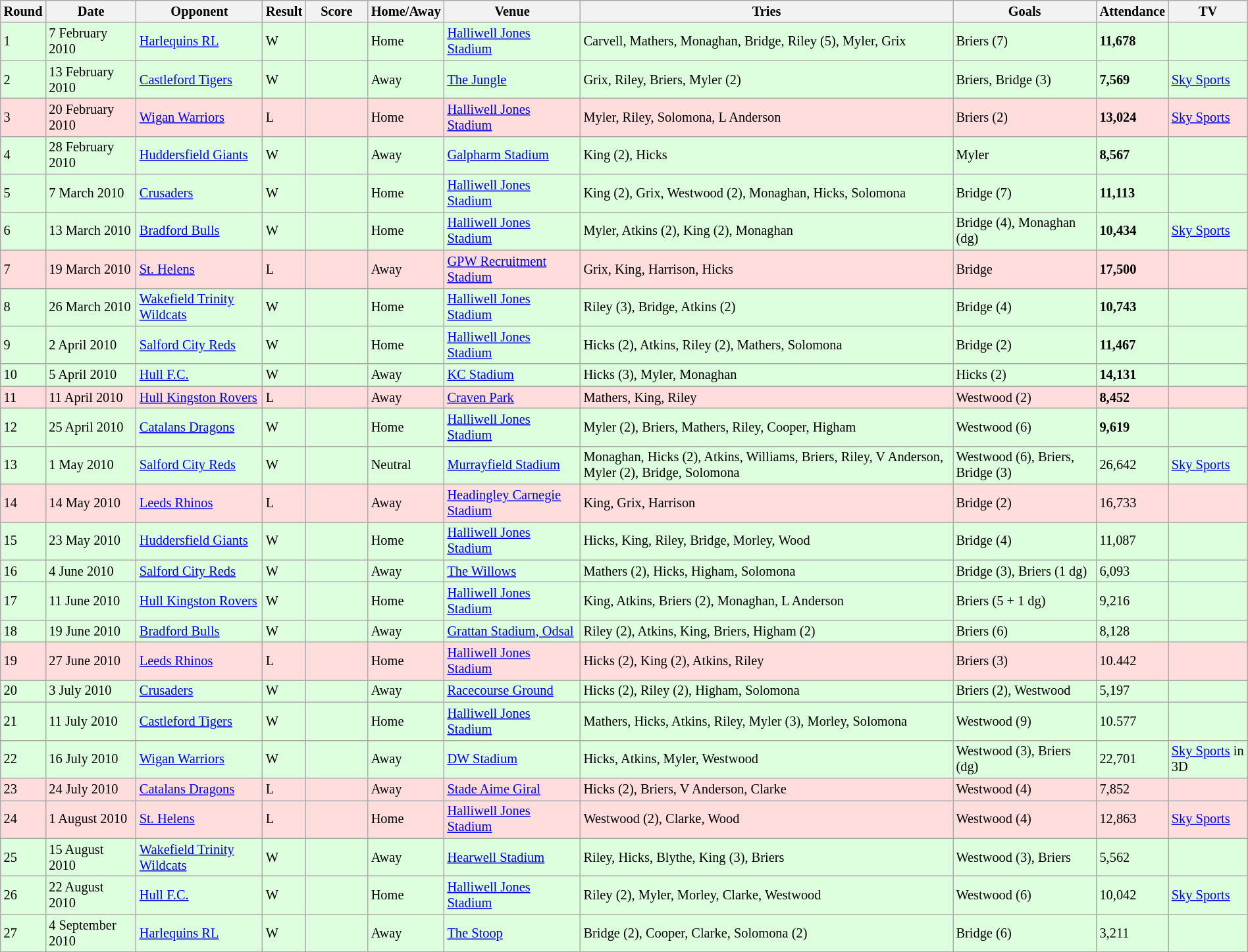<table class="wikitable" style="font-size:85%;" width="100%">
<tr>
<th>Round</th>
<th>Date</th>
<th>Opponent</th>
<th>Result</th>
<th width=5%>Score</th>
<th>Home/Away</th>
<th>Venue</th>
<th>Tries</th>
<th>Goals</th>
<th>Attendance</th>
<th>TV</th>
</tr>
<tr bgcolor="#ddffdd">
<td>1</td>
<td>7 February 2010</td>
<td> <a href='#'>Harlequins RL</a></td>
<td>W</td>
<td></td>
<td>Home</td>
<td><a href='#'>Halliwell Jones Stadium</a></td>
<td>Carvell, Mathers, Monaghan, Bridge, Riley (5), Myler, Grix</td>
<td>Briers (7)</td>
<td><strong>11,678</strong></td>
<td></td>
</tr>
<tr bgcolor="#ddffdd">
<td>2</td>
<td>13 February 2010</td>
<td> <a href='#'>Castleford Tigers</a></td>
<td>W</td>
<td></td>
<td>Away</td>
<td><a href='#'>The Jungle</a></td>
<td>Grix, Riley, Briers, Myler (2)</td>
<td>Briers, Bridge (3)</td>
<td><strong>7,569</strong></td>
<td><a href='#'>Sky Sports</a></td>
</tr>
<tr bgcolor="#ffdddd">
<td>3</td>
<td>20 February 2010</td>
<td> <a href='#'>Wigan Warriors</a></td>
<td>L</td>
<td></td>
<td>Home</td>
<td><a href='#'>Halliwell Jones Stadium</a></td>
<td>Myler, Riley, Solomona, L Anderson</td>
<td>Briers (2)</td>
<td><strong>13,024</strong></td>
<td><a href='#'>Sky Sports</a></td>
</tr>
<tr bgcolor="#ddffdd">
<td>4</td>
<td>28 February 2010</td>
<td> <a href='#'>Huddersfield Giants</a></td>
<td>W</td>
<td></td>
<td>Away</td>
<td><a href='#'>Galpharm Stadium</a></td>
<td>King (2), Hicks</td>
<td>Myler</td>
<td><strong>8,567</strong></td>
<td></td>
</tr>
<tr bgcolor="#ddffdd">
<td>5</td>
<td>7 March 2010</td>
<td> <a href='#'>Crusaders</a></td>
<td>W</td>
<td></td>
<td>Home</td>
<td><a href='#'>Halliwell Jones Stadium</a></td>
<td>King (2), Grix, Westwood (2), Monaghan, Hicks, Solomona</td>
<td>Bridge (7)</td>
<td><strong>11,113</strong></td>
<td></td>
</tr>
<tr bgcolor="#ddffdd">
<td>6</td>
<td>13 March 2010</td>
<td> <a href='#'>Bradford Bulls</a></td>
<td>W</td>
<td></td>
<td>Home</td>
<td><a href='#'>Halliwell Jones Stadium</a></td>
<td>Myler, Atkins (2), King (2), Monaghan</td>
<td>Bridge (4), Monaghan (dg)</td>
<td><strong>10,434</strong></td>
<td><a href='#'>Sky Sports</a></td>
</tr>
<tr bgcolor="#ffdddd">
<td>7</td>
<td>19 March 2010</td>
<td> <a href='#'>St. Helens</a></td>
<td>L</td>
<td></td>
<td>Away</td>
<td><a href='#'>GPW Recruitment Stadium</a></td>
<td>Grix, King, Harrison, Hicks</td>
<td>Bridge</td>
<td><strong>17,500</strong></td>
<td></td>
</tr>
<tr bgcolor="#ddffdd">
<td>8</td>
<td>26 March 2010</td>
<td> <a href='#'>Wakefield Trinity Wildcats</a></td>
<td>W</td>
<td></td>
<td>Home</td>
<td><a href='#'>Halliwell Jones Stadium</a></td>
<td>Riley (3), Bridge, Atkins (2)</td>
<td>Bridge (4)</td>
<td><strong>10,743</strong></td>
<td></td>
</tr>
<tr bgcolor="#ddffdd">
<td>9</td>
<td>2 April 2010</td>
<td> <a href='#'>Salford City Reds</a></td>
<td>W</td>
<td></td>
<td>Home</td>
<td><a href='#'>Halliwell Jones Stadium</a></td>
<td>Hicks (2), Atkins, Riley (2), Mathers, Solomona</td>
<td>Bridge (2)</td>
<td><strong>11,467</strong></td>
<td></td>
</tr>
<tr bgcolor="#ddffdd">
<td>10</td>
<td>5 April 2010</td>
<td> <a href='#'>Hull F.C.</a></td>
<td>W</td>
<td></td>
<td>Away</td>
<td><a href='#'>KC Stadium</a></td>
<td>Hicks (3), Myler, Monaghan</td>
<td>Hicks (2)</td>
<td><strong>14,131</strong></td>
<td></td>
</tr>
<tr bgcolor="#ffdddd">
<td>11</td>
<td>11 April 2010</td>
<td> <a href='#'>Hull Kingston Rovers</a></td>
<td>L</td>
<td></td>
<td>Away</td>
<td><a href='#'>Craven Park</a></td>
<td>Mathers, King, Riley</td>
<td>Westwood (2)</td>
<td><strong>8,452</strong></td>
<td></td>
</tr>
<tr bgcolor="#ddffdd">
<td>12</td>
<td>25 April 2010</td>
<td> <a href='#'>Catalans Dragons</a></td>
<td>W</td>
<td></td>
<td>Home</td>
<td><a href='#'>Halliwell Jones Stadium</a></td>
<td>Myler (2), Briers, Mathers, Riley, Cooper, Higham</td>
<td>Westwood (6)</td>
<td><strong>9,619</strong></td>
<td></td>
</tr>
<tr bgcolor="#ddffdd">
<td>13</td>
<td>1 May 2010</td>
<td> <a href='#'>Salford City Reds</a></td>
<td>W</td>
<td></td>
<td>Neutral</td>
<td><a href='#'>Murrayfield Stadium</a></td>
<td>Monaghan, Hicks (2), Atkins, Williams, Briers, Riley, V Anderson, Myler (2), Bridge, Solomona</td>
<td>Westwood (6), Briers, Bridge (3)</td>
<td>26,642</td>
<td><a href='#'>Sky Sports</a></td>
</tr>
<tr bgcolor="ffdddd">
<td>14</td>
<td>14 May 2010</td>
<td> <a href='#'>Leeds Rhinos</a></td>
<td>L</td>
<td></td>
<td>Away</td>
<td><a href='#'>Headingley Carnegie Stadium</a></td>
<td>King, Grix, Harrison</td>
<td>Bridge (2)</td>
<td>16,733</td>
<td></td>
</tr>
<tr bgcolor="ddffdd">
<td>15</td>
<td>23 May 2010</td>
<td> <a href='#'>Huddersfield Giants</a></td>
<td>W</td>
<td></td>
<td>Home</td>
<td><a href='#'>Halliwell Jones Stadium</a></td>
<td>Hicks, King, Riley, Bridge, Morley, Wood</td>
<td>Bridge (4)</td>
<td>11,087</td>
<td></td>
</tr>
<tr bgcolor="ddffdd">
<td>16</td>
<td>4 June 2010</td>
<td> <a href='#'>Salford City Reds</a></td>
<td>W</td>
<td></td>
<td>Away</td>
<td><a href='#'>The Willows</a></td>
<td>Mathers (2), Hicks, Higham, Solomona</td>
<td>Bridge (3), Briers (1 dg)</td>
<td>6,093</td>
<td></td>
</tr>
<tr bgcolor="ddffdd">
<td>17</td>
<td>11 June 2010</td>
<td> <a href='#'>Hull Kingston Rovers</a></td>
<td>W</td>
<td></td>
<td>Home</td>
<td><a href='#'>Halliwell Jones Stadium</a></td>
<td>King, Atkins, Briers (2), Monaghan, L Anderson</td>
<td>Briers (5 + 1 dg)</td>
<td>9,216</td>
<td></td>
</tr>
<tr bgcolor="ddffdd">
<td>18</td>
<td>19 June 2010</td>
<td> <a href='#'>Bradford Bulls</a></td>
<td>W</td>
<td></td>
<td>Away</td>
<td><a href='#'>Grattan Stadium, Odsal</a></td>
<td>Riley (2), Atkins, King, Briers, Higham (2)</td>
<td>Briers (6)</td>
<td>8,128</td>
<td></td>
</tr>
<tr bgcolor="ffdddd">
<td>19</td>
<td>27 June 2010</td>
<td> <a href='#'>Leeds Rhinos</a></td>
<td>L</td>
<td></td>
<td>Home</td>
<td><a href='#'>Halliwell Jones Stadium</a></td>
<td>Hicks  (2), King (2), Atkins, Riley</td>
<td>Briers (3)</td>
<td>10.442</td>
<td></td>
</tr>
<tr bgcolor="ddffdd">
<td>20</td>
<td>3 July 2010</td>
<td> <a href='#'>Crusaders</a></td>
<td>W</td>
<td></td>
<td>Away</td>
<td><a href='#'>Racecourse Ground</a></td>
<td>Hicks (2), Riley (2), Higham, Solomona</td>
<td>Briers (2), Westwood</td>
<td>5,197</td>
<td></td>
</tr>
<tr bgcolor="ddffdd">
<td>21</td>
<td>11 July 2010</td>
<td> <a href='#'>Castleford Tigers</a></td>
<td>W</td>
<td></td>
<td>Home</td>
<td><a href='#'>Halliwell Jones Stadium</a></td>
<td>Mathers, Hicks, Atkins, Riley, Myler (3), Morley, Solomona</td>
<td>Westwood (9)</td>
<td>10.577</td>
<td></td>
</tr>
<tr bgcolor="ddffdd">
<td>22</td>
<td>16 July 2010</td>
<td> <a href='#'>Wigan Warriors</a></td>
<td>W</td>
<td></td>
<td>Away</td>
<td><a href='#'>DW Stadium</a></td>
<td>Hicks, Atkins, Myler, Westwood</td>
<td>Westwood (3), Briers (dg)</td>
<td>22,701</td>
<td><a href='#'>Sky Sports</a> in 3D</td>
</tr>
<tr bgcolor="ffdddd">
<td>23</td>
<td>24 July 2010</td>
<td> <a href='#'>Catalans Dragons</a></td>
<td>L</td>
<td></td>
<td>Away</td>
<td><a href='#'>Stade Aime Giral</a></td>
<td>Hicks (2), Briers, V Anderson, Clarke</td>
<td>Westwood (4)</td>
<td>7,852</td>
<td></td>
</tr>
<tr bgcolor="ffdddd">
<td>24</td>
<td>1 August 2010</td>
<td> <a href='#'>St. Helens</a></td>
<td>L</td>
<td></td>
<td>Home</td>
<td><a href='#'>Halliwell Jones Stadium</a></td>
<td>Westwood (2), Clarke, Wood</td>
<td>Westwood (4)</td>
<td>12,863</td>
<td><a href='#'>Sky Sports</a></td>
</tr>
<tr bgcolor="ddffdd">
<td>25</td>
<td>15 August 2010</td>
<td> <a href='#'>Wakefield Trinity Wildcats</a></td>
<td>W</td>
<td></td>
<td>Away</td>
<td><a href='#'>Hearwell Stadium</a></td>
<td>Riley, Hicks, Blythe, King (3), Briers</td>
<td>Westwood (3), Briers</td>
<td>5,562</td>
<td></td>
</tr>
<tr bgcolor="ddffdd">
<td>26</td>
<td>22 August 2010</td>
<td> <a href='#'>Hull F.C.</a></td>
<td>W</td>
<td></td>
<td>Home</td>
<td><a href='#'>Halliwell Jones Stadium</a></td>
<td>Riley (2), Myler, Morley, Clarke, Westwood</td>
<td>Westwood (6)</td>
<td>10,042</td>
<td><a href='#'>Sky Sports</a></td>
</tr>
<tr bgcolor="ddffdd">
<td>27</td>
<td>4 September 2010</td>
<td> <a href='#'>Harlequins RL</a></td>
<td>W</td>
<td></td>
<td>Away</td>
<td><a href='#'>The Stoop</a></td>
<td>Bridge (2), Cooper, Clarke, Solomona (2)</td>
<td>Bridge (6)</td>
<td>3,211</td>
<td></td>
</tr>
<tr>
</tr>
</table>
